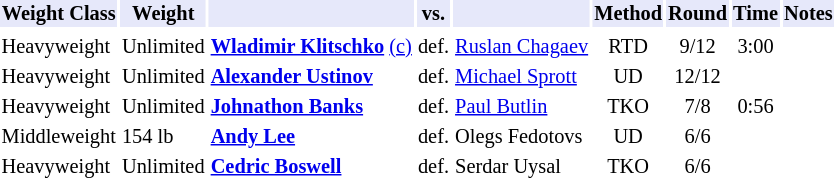<table class="toccolours" style="font-size: 85%;">
<tr>
<th style="background:#e6e8fa; color:#000; text-align:center;">Weight Class</th>
<th style="background:#e6e8fa; color:#000; text-align:center;">Weight</th>
<th style="background:#e6e8fa; color:#000; text-align:center;"></th>
<th style="background:#e6e8fa; color:#000; text-align:center;">vs.</th>
<th style="background:#e6e8fa; color:#000; text-align:center;"></th>
<th style="background:#e6e8fa; color:#000; text-align:center;">Method</th>
<th style="background:#e6e8fa; color:#000; text-align:center;">Round</th>
<th style="background:#e6e8fa; color:#000; text-align:center;">Time</th>
<th style="background:#e6e8fa; color:#000; text-align:center;">Notes</th>
</tr>
<tr>
</tr>
<tr>
<td>Heavyweight</td>
<td>Unlimited</td>
<td> <strong><a href='#'>Wladimir Klitschko</a></strong> <a href='#'>(c)</a></td>
<td>def.</td>
<td> <a href='#'>Ruslan Chagaev</a></td>
<td align=center>RTD</td>
<td align=center>9/12</td>
<td align=center>3:00</td>
<td></td>
</tr>
<tr>
<td>Heavyweight</td>
<td>Unlimited</td>
<td> <strong><a href='#'>Alexander Ustinov</a></strong></td>
<td>def.</td>
<td> <a href='#'>Michael Sprott</a></td>
<td align=center>UD</td>
<td align=center>12/12</td>
<td align=center></td>
</tr>
<tr>
<td>Heavyweight</td>
<td>Unlimited</td>
<td> <strong><a href='#'>Johnathon Banks</a></strong></td>
<td>def.</td>
<td> <a href='#'>Paul Butlin</a></td>
<td align=center>TKO</td>
<td align=center>7/8</td>
<td align=center>0:56</td>
</tr>
<tr>
<td>Middleweight</td>
<td>154 lb</td>
<td> <strong><a href='#'>Andy Lee</a></strong></td>
<td>def.</td>
<td> Olegs Fedotovs</td>
<td align=center>UD</td>
<td align=center>6/6</td>
<td align=center></td>
</tr>
<tr>
<td>Heavyweight</td>
<td>Unlimited</td>
<td> <strong><a href='#'>Cedric Boswell</a></strong></td>
<td>def.</td>
<td> Serdar Uysal</td>
<td align=center>TKO</td>
<td align=center>6/6</td>
<td align=center></td>
</tr>
</table>
